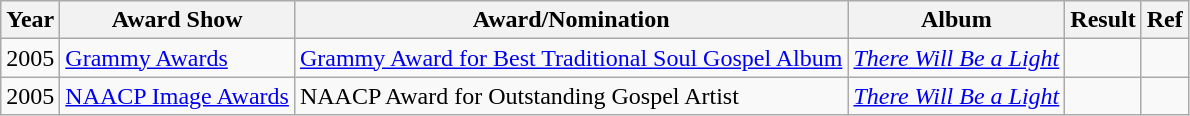<table class="wikitable">
<tr>
<th>Year</th>
<th>Award Show</th>
<th>Award/Nomination</th>
<th>Album</th>
<th>Result</th>
<th>Ref</th>
</tr>
<tr>
<td>2005</td>
<td><a href='#'>Grammy Awards</a></td>
<td><a href='#'>Grammy Award for Best Traditional Soul Gospel Album</a></td>
<td><em><a href='#'>There Will Be a Light</a></em></td>
<td></td>
<td></td>
</tr>
<tr>
<td>2005</td>
<td><a href='#'>NAACP Image Awards</a></td>
<td>NAACP Award for Outstanding Gospel Artist</td>
<td><em><a href='#'>There Will Be a Light</a></em></td>
<td></td>
<td></td>
</tr>
</table>
